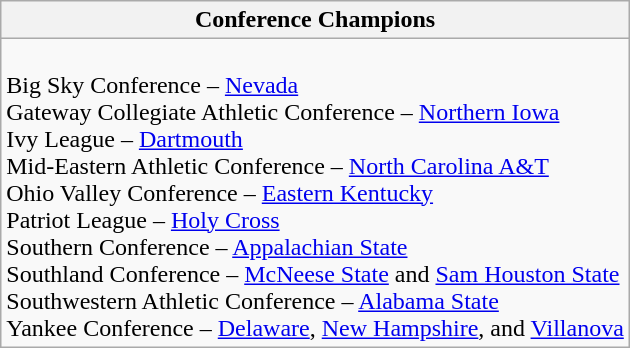<table class="wikitable">
<tr>
<th>Conference Champions</th>
</tr>
<tr>
<td><br>Big Sky Conference – <a href='#'>Nevada</a><br>
Gateway Collegiate Athletic Conference –  <a href='#'>Northern Iowa</a><br>
Ivy League – <a href='#'>Dartmouth</a><br>
Mid-Eastern Athletic Conference – <a href='#'>North Carolina A&T</a><br>
Ohio Valley Conference – <a href='#'>Eastern Kentucky</a><br>
Patriot League – <a href='#'>Holy Cross</a><br>
Southern Conference – <a href='#'>Appalachian State</a><br>
Southland Conference – <a href='#'>McNeese State</a> and <a href='#'>Sam Houston State</a><br>
Southwestern Athletic Conference – <a href='#'>Alabama State</a><br>
Yankee Conference –  <a href='#'>Delaware</a>, <a href='#'>New Hampshire</a>, and <a href='#'>Villanova</a></td>
</tr>
</table>
